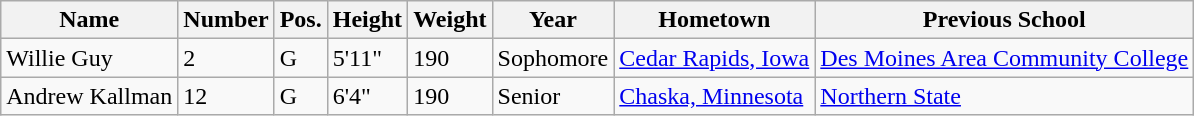<table class="wikitable sortable" border="1">
<tr>
<th>Name</th>
<th>Number</th>
<th>Pos.</th>
<th>Height</th>
<th>Weight</th>
<th>Year</th>
<th>Hometown</th>
<th class="unsortable">Previous School</th>
</tr>
<tr>
<td>Willie Guy</td>
<td>2</td>
<td>G</td>
<td>5'11"</td>
<td>190</td>
<td>Sophomore</td>
<td><a href='#'>Cedar Rapids, Iowa</a></td>
<td><a href='#'>Des Moines Area Community College</a></td>
</tr>
<tr>
<td>Andrew Kallman</td>
<td>12</td>
<td>G</td>
<td>6'4"</td>
<td>190</td>
<td>Senior</td>
<td><a href='#'>Chaska, Minnesota</a></td>
<td><a href='#'>Northern State</a></td>
</tr>
</table>
